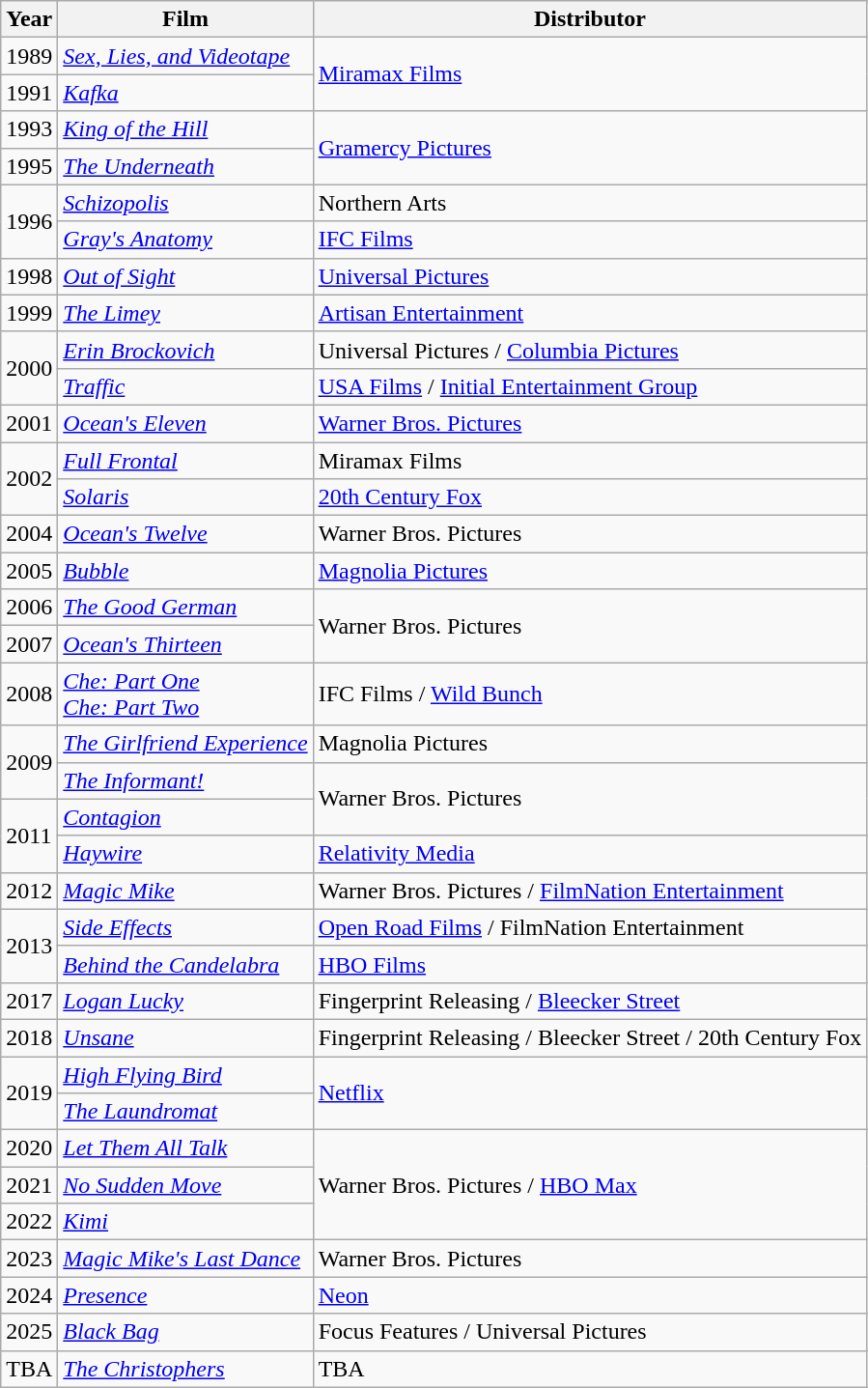<table class="wikitable sortable">
<tr>
<th>Year</th>
<th>Film</th>
<th>Distributor</th>
</tr>
<tr>
<td>1989</td>
<td><em><a href='#'>Sex, Lies, and Videotape</a></em></td>
<td rowspan=2><a href='#'>Miramax Films</a></td>
</tr>
<tr>
<td>1991</td>
<td><em><a href='#'>Kafka</a></em></td>
</tr>
<tr>
<td>1993</td>
<td><em><a href='#'>King of the Hill</a></em></td>
<td rowspan=2><a href='#'>Gramercy Pictures</a></td>
</tr>
<tr>
<td>1995</td>
<td><em><a href='#'>The Underneath</a></em></td>
</tr>
<tr>
<td rowspan=2>1996</td>
<td><em><a href='#'>Schizopolis</a></em></td>
<td>Northern Arts</td>
</tr>
<tr>
<td><em><a href='#'>Gray's Anatomy</a></em></td>
<td><a href='#'>IFC Films</a></td>
</tr>
<tr>
<td>1998</td>
<td><em><a href='#'>Out of Sight</a></em></td>
<td><a href='#'>Universal Pictures</a></td>
</tr>
<tr>
<td>1999</td>
<td><em><a href='#'>The Limey</a></em></td>
<td><a href='#'>Artisan Entertainment</a></td>
</tr>
<tr>
<td rowspan=2>2000</td>
<td><em><a href='#'>Erin Brockovich</a></em></td>
<td>Universal Pictures / <a href='#'>Columbia Pictures</a></td>
</tr>
<tr>
<td><em><a href='#'>Traffic</a></em></td>
<td><a href='#'>USA Films</a> / <a href='#'>Initial Entertainment Group</a></td>
</tr>
<tr>
<td>2001</td>
<td><em><a href='#'>Ocean's Eleven</a></em></td>
<td><a href='#'>Warner Bros. Pictures</a></td>
</tr>
<tr>
<td rowspan=2>2002</td>
<td><em><a href='#'>Full Frontal</a></em></td>
<td>Miramax Films</td>
</tr>
<tr>
<td><em><a href='#'>Solaris</a></em></td>
<td><a href='#'>20th Century Fox</a></td>
</tr>
<tr>
<td>2004</td>
<td><em><a href='#'>Ocean's Twelve</a></em></td>
<td>Warner Bros. Pictures</td>
</tr>
<tr>
<td>2005</td>
<td><em><a href='#'>Bubble</a></em></td>
<td><a href='#'>Magnolia Pictures</a></td>
</tr>
<tr>
<td>2006</td>
<td><em><a href='#'>The Good German</a></em></td>
<td rowspan=2>Warner Bros. Pictures</td>
</tr>
<tr>
<td>2007</td>
<td><em><a href='#'>Ocean's Thirteen</a></em></td>
</tr>
<tr>
<td>2008</td>
<td><em><a href='#'>Che: Part One</a></em><br><em><a href='#'>Che: Part Two</a></em></td>
<td>IFC Films / <a href='#'>Wild Bunch</a></td>
</tr>
<tr>
<td rowspan=2>2009</td>
<td><em><a href='#'>The Girlfriend Experience</a></em></td>
<td>Magnolia Pictures</td>
</tr>
<tr>
<td><em><a href='#'>The Informant!</a></em></td>
<td rowspan=2>Warner Bros. Pictures</td>
</tr>
<tr>
<td rowspan=2>2011</td>
<td><em><a href='#'>Contagion</a></em></td>
</tr>
<tr>
<td><em><a href='#'>Haywire</a></em></td>
<td><a href='#'>Relativity Media</a></td>
</tr>
<tr>
<td>2012</td>
<td><em><a href='#'>Magic Mike</a></em></td>
<td>Warner Bros. Pictures / <a href='#'>FilmNation Entertainment</a></td>
</tr>
<tr>
<td rowspan=2>2013</td>
<td><em><a href='#'>Side Effects</a></em></td>
<td><a href='#'>Open Road Films</a> / FilmNation Entertainment</td>
</tr>
<tr>
<td><em><a href='#'>Behind the Candelabra</a></em></td>
<td><a href='#'>HBO Films</a></td>
</tr>
<tr>
<td>2017</td>
<td><em><a href='#'>Logan Lucky</a></em></td>
<td>Fingerprint Releasing / <a href='#'>Bleecker Street</a></td>
</tr>
<tr>
<td>2018</td>
<td><em><a href='#'>Unsane</a></em></td>
<td>Fingerprint Releasing / Bleecker Street / 20th Century Fox</td>
</tr>
<tr>
<td rowspan=2>2019</td>
<td><em><a href='#'>High Flying Bird</a></em></td>
<td rowspan=2><a href='#'>Netflix</a></td>
</tr>
<tr>
<td><em><a href='#'>The Laundromat</a></em></td>
</tr>
<tr>
<td>2020</td>
<td><em><a href='#'>Let Them All Talk</a></em></td>
<td rowspan=3>Warner Bros. Pictures / <a href='#'>HBO Max</a></td>
</tr>
<tr>
<td>2021</td>
<td><em><a href='#'>No Sudden Move</a></em></td>
</tr>
<tr>
<td>2022</td>
<td><em><a href='#'>Kimi</a></em></td>
</tr>
<tr>
<td>2023</td>
<td><em><a href='#'>Magic Mike's Last Dance</a></em></td>
<td>Warner Bros. Pictures</td>
</tr>
<tr>
<td>2024</td>
<td><em><a href='#'>Presence</a></em></td>
<td><a href='#'>Neon</a></td>
</tr>
<tr>
<td>2025</td>
<td><em><a href='#'>Black Bag</a></em></td>
<td>Focus Features / Universal Pictures</td>
</tr>
<tr>
<td>TBA</td>
<td><em><a href='#'>The Christophers</a></em></td>
<td>TBA</td>
</tr>
</table>
